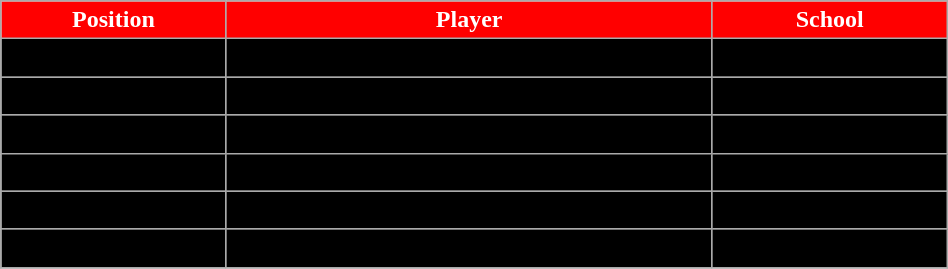<table class="wikitable" width="50%">
<tr align="center"  style=" background:red; color:#FFFFFF;">
<td><strong>Position</strong></td>
<td><strong>Player</strong></td>
<td><strong>School</strong></td>
</tr>
<tr align="center" bgcolor=" ">
<td>G</td>
<td>Amanda Mazzotta</td>
<td>Cornell</td>
</tr>
<tr align="center" bgcolor=" ">
<td>D</td>
<td>Danielle Boudreau</td>
<td>Clarkson</td>
</tr>
<tr align="center" bgcolor=" ">
<td>D</td>
<td>Lauriane Rougeau</td>
<td>Cornell</td>
</tr>
<tr align="center" bgcolor=" ">
<td>F</td>
<td>Chelsea Karpenko</td>
<td>Cornell</td>
</tr>
<tr align="center" bgcolor=" ">
<td>F</td>
<td>Gabrielle Kosziwka</td>
<td>Clarkson</td>
</tr>
<tr align="center" bgcolor=" ">
<td>F</td>
<td>Liza Ryabkina</td>
<td>Cornell</td>
</tr>
<tr align="center" bgcolor=" ">
</tr>
</table>
